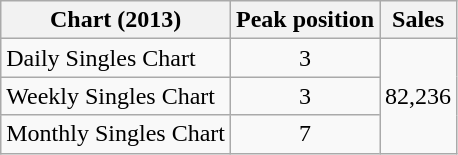<table class="wikitable">
<tr>
<th style="text-align:center;">Chart (2013)</th>
<th style="text-align:center;">Peak position</th>
<th style="text-align:center;">Sales</th>
</tr>
<tr>
<td align="left">Daily Singles Chart</td>
<td style="text-align:center;">3</td>
<td style="text-align:center;" rowspan="3">82,236 </td>
</tr>
<tr>
<td align="left">Weekly Singles Chart</td>
<td style="text-align:center;">3</td>
</tr>
<tr>
<td align="left">Monthly Singles Chart</td>
<td style="text-align:center;">7</td>
</tr>
</table>
